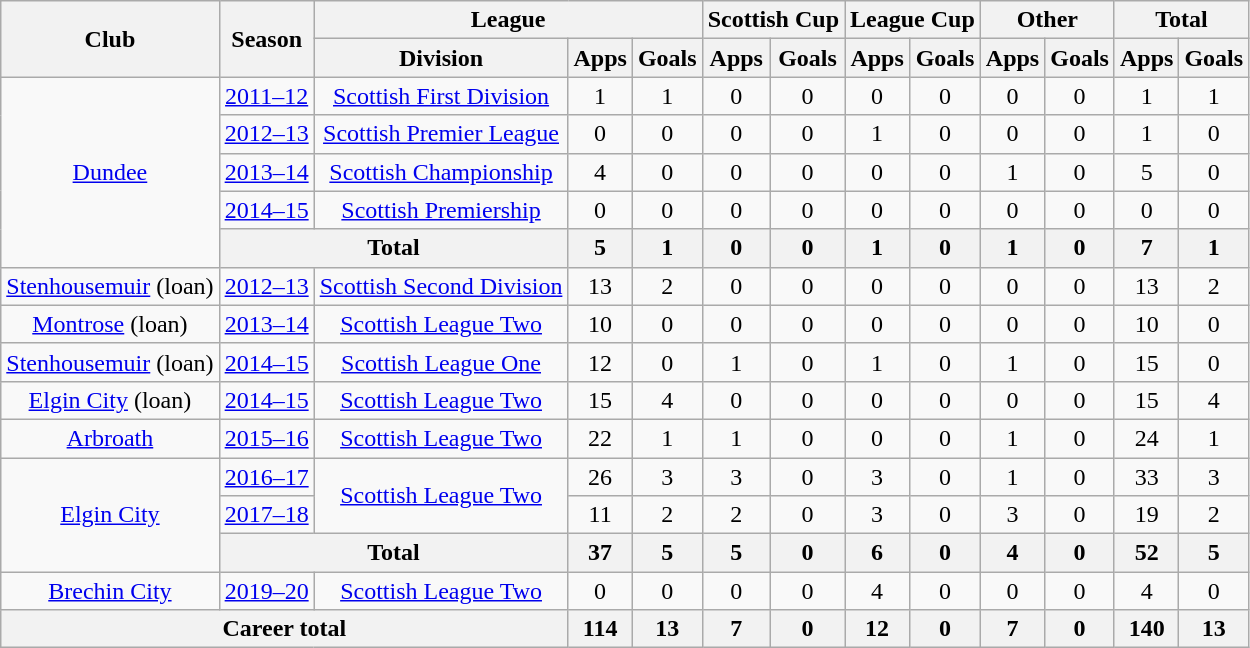<table class="wikitable" style="text-align:center">
<tr>
<th rowspan=2>Club</th>
<th rowspan=2>Season</th>
<th colspan=3>League</th>
<th colspan=2>Scottish Cup</th>
<th colspan=2>League Cup</th>
<th colspan=2>Other</th>
<th colspan=2>Total</th>
</tr>
<tr>
<th>Division</th>
<th>Apps</th>
<th>Goals</th>
<th>Apps</th>
<th>Goals</th>
<th>Apps</th>
<th>Goals</th>
<th>Apps</th>
<th>Goals</th>
<th>Apps</th>
<th>Goals</th>
</tr>
<tr>
<td rowspan=5><a href='#'>Dundee</a></td>
<td><a href='#'>2011–12</a></td>
<td><a href='#'>Scottish First Division</a></td>
<td>1</td>
<td>1</td>
<td>0</td>
<td>0</td>
<td>0</td>
<td>0</td>
<td>0</td>
<td>0</td>
<td>1</td>
<td>1</td>
</tr>
<tr>
<td><a href='#'>2012–13</a></td>
<td><a href='#'>Scottish Premier League</a></td>
<td>0</td>
<td>0</td>
<td>0</td>
<td>0</td>
<td>1</td>
<td>0</td>
<td>0</td>
<td>0</td>
<td>1</td>
<td>0</td>
</tr>
<tr>
<td><a href='#'>2013–14</a></td>
<td><a href='#'>Scottish Championship</a></td>
<td>4</td>
<td>0</td>
<td>0</td>
<td>0</td>
<td>0</td>
<td>0</td>
<td>1</td>
<td>0</td>
<td>5</td>
<td>0</td>
</tr>
<tr>
<td><a href='#'>2014–15</a></td>
<td><a href='#'>Scottish Premiership</a></td>
<td>0</td>
<td>0</td>
<td>0</td>
<td>0</td>
<td>0</td>
<td>0</td>
<td>0</td>
<td>0</td>
<td>0</td>
<td>0</td>
</tr>
<tr>
<th colspan="2">Total</th>
<th>5</th>
<th>1</th>
<th>0</th>
<th>0</th>
<th>1</th>
<th>0</th>
<th>1</th>
<th>0</th>
<th>7</th>
<th>1</th>
</tr>
<tr>
<td><a href='#'>Stenhousemuir</a> (loan)</td>
<td><a href='#'>2012–13</a></td>
<td><a href='#'>Scottish Second Division</a></td>
<td>13</td>
<td>2</td>
<td>0</td>
<td>0</td>
<td>0</td>
<td>0</td>
<td>0</td>
<td>0</td>
<td>13</td>
<td>2</td>
</tr>
<tr>
<td><a href='#'>Montrose</a> (loan)</td>
<td><a href='#'>2013–14</a></td>
<td><a href='#'>Scottish League Two</a></td>
<td>10</td>
<td>0</td>
<td>0</td>
<td>0</td>
<td>0</td>
<td>0</td>
<td>0</td>
<td>0</td>
<td>10</td>
<td>0</td>
</tr>
<tr>
<td><a href='#'>Stenhousemuir</a> (loan)</td>
<td><a href='#'>2014–15</a></td>
<td><a href='#'>Scottish League One</a></td>
<td>12</td>
<td>0</td>
<td>1</td>
<td>0</td>
<td>1</td>
<td>0</td>
<td>1</td>
<td>0</td>
<td>15</td>
<td>0</td>
</tr>
<tr>
<td><a href='#'>Elgin City</a> (loan)</td>
<td><a href='#'>2014–15</a></td>
<td><a href='#'>Scottish League Two</a></td>
<td>15</td>
<td>4</td>
<td>0</td>
<td>0</td>
<td>0</td>
<td>0</td>
<td>0</td>
<td>0</td>
<td>15</td>
<td>4</td>
</tr>
<tr>
<td><a href='#'>Arbroath</a></td>
<td><a href='#'>2015–16</a></td>
<td><a href='#'>Scottish League Two</a></td>
<td>22</td>
<td>1</td>
<td>1</td>
<td>0</td>
<td>0</td>
<td>0</td>
<td>1</td>
<td>0</td>
<td>24</td>
<td>1</td>
</tr>
<tr>
<td rowspan="3"><a href='#'>Elgin City</a></td>
<td><a href='#'>2016–17</a></td>
<td rowspan="2"><a href='#'>Scottish League Two</a></td>
<td>26</td>
<td>3</td>
<td>3</td>
<td>0</td>
<td>3</td>
<td>0</td>
<td>1</td>
<td>0</td>
<td>33</td>
<td>3</td>
</tr>
<tr>
<td><a href='#'>2017–18</a></td>
<td>11</td>
<td>2</td>
<td>2</td>
<td>0</td>
<td>3</td>
<td>0</td>
<td>3</td>
<td>0</td>
<td>19</td>
<td>2</td>
</tr>
<tr>
<th colspan="2">Total</th>
<th>37</th>
<th>5</th>
<th>5</th>
<th>0</th>
<th>6</th>
<th>0</th>
<th>4</th>
<th>0</th>
<th>52</th>
<th>5</th>
</tr>
<tr>
<td><a href='#'>Brechin City</a></td>
<td><a href='#'>2019–20</a></td>
<td><a href='#'>Scottish League Two</a></td>
<td>0</td>
<td>0</td>
<td>0</td>
<td>0</td>
<td>4</td>
<td>0</td>
<td>0</td>
<td>0</td>
<td>4</td>
<td>0</td>
</tr>
<tr>
<th colspan="3">Career total</th>
<th>114</th>
<th>13</th>
<th>7</th>
<th>0</th>
<th>12</th>
<th>0</th>
<th>7</th>
<th>0</th>
<th>140</th>
<th>13</th>
</tr>
</table>
